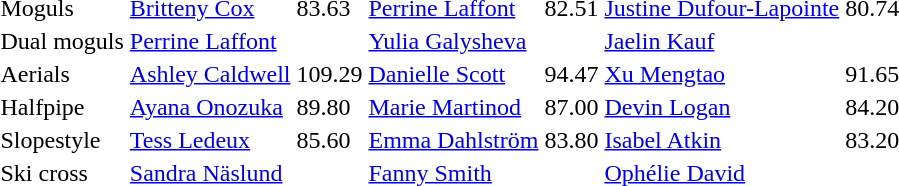<table>
<tr>
<td>Moguls <br></td>
<td><a href='#'>Britteny Cox</a><br></td>
<td>83.63</td>
<td><a href='#'>Perrine Laffont</a><br></td>
<td>82.51</td>
<td><a href='#'>Justine Dufour-Lapointe</a><br></td>
<td>80.74</td>
</tr>
<tr>
<td>Dual moguls <br></td>
<td colspan=2><a href='#'>Perrine Laffont</a><br></td>
<td colspan=2><a href='#'>Yulia Galysheva</a><br></td>
<td colspan=2><a href='#'>Jaelin Kauf</a><br></td>
</tr>
<tr>
<td>Aerials <br></td>
<td><a href='#'>Ashley Caldwell</a><br></td>
<td>109.29</td>
<td><a href='#'>Danielle Scott</a><br></td>
<td>94.47</td>
<td><a href='#'>Xu Mengtao</a><br></td>
<td>91.65</td>
</tr>
<tr>
<td>Halfpipe <br></td>
<td><a href='#'>Ayana Onozuka</a><br></td>
<td>89.80</td>
<td><a href='#'>Marie Martinod</a><br></td>
<td>87.00</td>
<td><a href='#'>Devin Logan</a><br></td>
<td>84.20</td>
</tr>
<tr>
<td>Slopestyle <br></td>
<td><a href='#'>Tess Ledeux</a><br></td>
<td>85.60</td>
<td><a href='#'>Emma Dahlström</a><br></td>
<td>83.80</td>
<td><a href='#'>Isabel Atkin</a><br></td>
<td>83.20</td>
</tr>
<tr>
<td>Ski cross <br></td>
<td colspan=2><a href='#'>Sandra Näslund</a><br></td>
<td colspan=2><a href='#'>Fanny Smith</a><br></td>
<td colspan=2><a href='#'>Ophélie David</a><br></td>
</tr>
</table>
